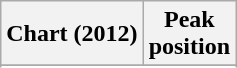<table class="wikitable sortable">
<tr>
<th align="left">Chart (2012)</th>
<th align="center">Peak<br>position</th>
</tr>
<tr>
</tr>
<tr>
</tr>
<tr>
</tr>
<tr>
</tr>
</table>
